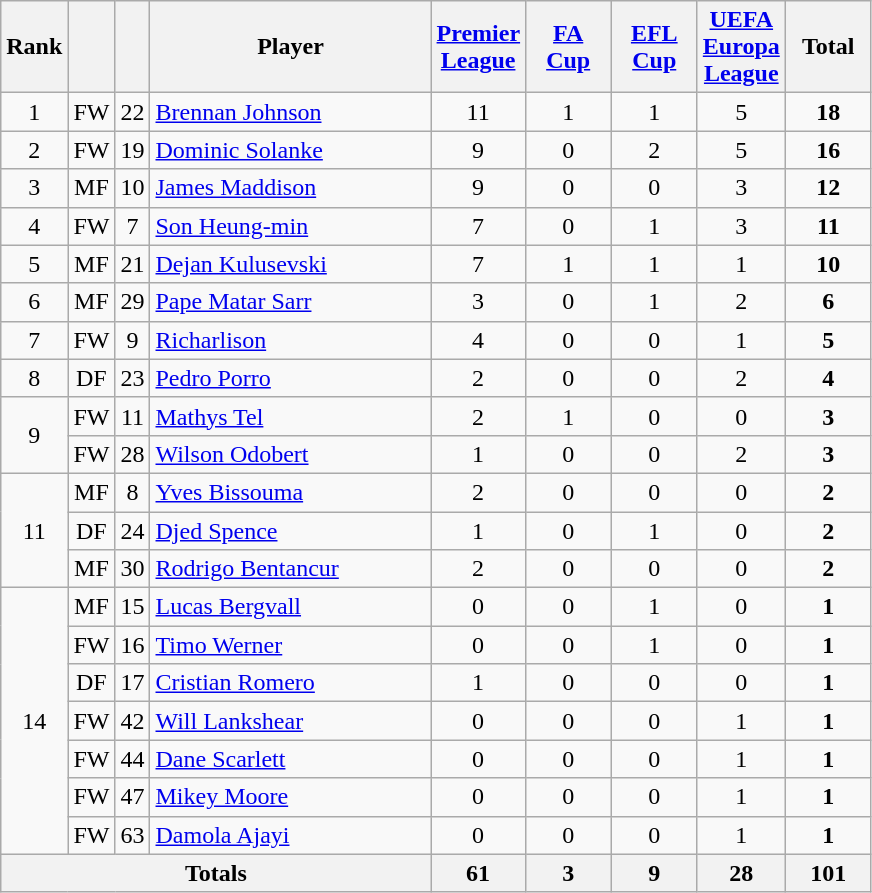<table class="wikitable sortable" style="text-align: center;">
<tr>
<th width=10>Rank</th>
<th width=10></th>
<th width=10></th>
<th width=180>Player</th>
<th width=50><a href='#'>Premier League</a></th>
<th width=50><a href='#'>FA Cup</a></th>
<th width=50><a href='#'>EFL Cup</a></th>
<th width=50><a href='#'>UEFA Europa League</a></th>
<th width=50>Total</th>
</tr>
<tr>
<td rowspan="1">1</td>
<td>FW</td>
<td>22</td>
<td align=left> <a href='#'>Brennan Johnson</a></td>
<td>11</td>
<td>1</td>
<td>1</td>
<td>5</td>
<td><strong>18</strong></td>
</tr>
<tr>
<td rowspan="1">2</td>
<td>FW</td>
<td>19</td>
<td align=left> <a href='#'>Dominic Solanke</a></td>
<td>9</td>
<td>0</td>
<td>2</td>
<td>5</td>
<td><strong>16</strong></td>
</tr>
<tr>
<td rowspan="1">3</td>
<td>MF</td>
<td>10</td>
<td align=left> <a href='#'>James Maddison</a></td>
<td>9</td>
<td>0</td>
<td>0</td>
<td>3</td>
<td><strong>12</strong></td>
</tr>
<tr>
<td rowspan="1">4</td>
<td>FW</td>
<td>7</td>
<td align=left> <a href='#'>Son Heung-min</a></td>
<td>7</td>
<td>0</td>
<td>1</td>
<td>3</td>
<td><strong>11</strong></td>
</tr>
<tr>
<td rowspan="1">5</td>
<td>MF</td>
<td>21</td>
<td align=left> <a href='#'>Dejan Kulusevski</a></td>
<td>7</td>
<td>1</td>
<td>1</td>
<td>1</td>
<td><strong>10</strong></td>
</tr>
<tr>
<td rowspan="1">6</td>
<td>MF</td>
<td>29</td>
<td align=left> <a href='#'>Pape Matar Sarr</a></td>
<td>3</td>
<td>0</td>
<td>1</td>
<td>2</td>
<td><strong>6</strong></td>
</tr>
<tr>
<td rowspan="1">7</td>
<td>FW</td>
<td>9</td>
<td align=left> <a href='#'>Richarlison</a></td>
<td>4</td>
<td>0</td>
<td>0</td>
<td>1</td>
<td><strong>5</strong></td>
</tr>
<tr>
<td rowspan="1">8</td>
<td>DF</td>
<td>23</td>
<td align=left> <a href='#'>Pedro Porro</a></td>
<td>2</td>
<td>0</td>
<td>0</td>
<td>2</td>
<td><strong>4</strong></td>
</tr>
<tr>
<td rowspan="2">9</td>
<td>FW</td>
<td>11</td>
<td align=left> <a href='#'>Mathys Tel</a></td>
<td>2</td>
<td>1</td>
<td>0</td>
<td>0</td>
<td><strong>3</strong></td>
</tr>
<tr>
<td>FW</td>
<td>28</td>
<td align=left> <a href='#'>Wilson Odobert</a></td>
<td>1</td>
<td>0</td>
<td>0</td>
<td>2</td>
<td><strong>3</strong></td>
</tr>
<tr>
<td rowspan="3">11</td>
<td>MF</td>
<td>8</td>
<td align=left> <a href='#'>Yves Bissouma</a></td>
<td>2</td>
<td>0</td>
<td>0</td>
<td>0</td>
<td><strong>2</strong></td>
</tr>
<tr>
<td>DF</td>
<td>24</td>
<td align=left> <a href='#'>Djed Spence</a></td>
<td>1</td>
<td>0</td>
<td>1</td>
<td>0</td>
<td><strong>2</strong></td>
</tr>
<tr>
<td>MF</td>
<td>30</td>
<td align=left> <a href='#'>Rodrigo Bentancur</a></td>
<td>2</td>
<td>0</td>
<td>0</td>
<td>0</td>
<td><strong>2</strong></td>
</tr>
<tr>
<td rowspan="7">14</td>
<td>MF</td>
<td>15</td>
<td align=left> <a href='#'>Lucas Bergvall</a></td>
<td>0</td>
<td>0</td>
<td>1</td>
<td>0</td>
<td><strong>1</strong></td>
</tr>
<tr>
<td>FW</td>
<td>16</td>
<td align=left> <a href='#'>Timo Werner</a></td>
<td>0</td>
<td>0</td>
<td>1</td>
<td>0</td>
<td><strong>1</strong></td>
</tr>
<tr>
<td>DF</td>
<td>17</td>
<td align=left> <a href='#'>Cristian Romero</a></td>
<td>1</td>
<td>0</td>
<td>0</td>
<td>0</td>
<td><strong>1</strong></td>
</tr>
<tr>
<td>FW</td>
<td>42</td>
<td align=left> <a href='#'>Will Lankshear</a></td>
<td>0</td>
<td>0</td>
<td>0</td>
<td>1</td>
<td><strong>1</strong></td>
</tr>
<tr>
<td>FW</td>
<td>44</td>
<td align=left> <a href='#'>Dane Scarlett</a></td>
<td>0</td>
<td>0</td>
<td>0</td>
<td>1</td>
<td><strong>1</strong></td>
</tr>
<tr>
<td>FW</td>
<td>47</td>
<td align=left> <a href='#'>Mikey Moore</a></td>
<td>0</td>
<td>0</td>
<td>0</td>
<td>1</td>
<td><strong>1</strong></td>
</tr>
<tr>
<td>FW</td>
<td>63</td>
<td align=left> <a href='#'>Damola Ajayi</a></td>
<td>0</td>
<td>0</td>
<td>0</td>
<td>1</td>
<td><strong>1</strong></td>
</tr>
<tr>
<th colspan="4">Totals</th>
<th>61</th>
<th>3</th>
<th>9</th>
<th>28</th>
<th>101</th>
</tr>
</table>
